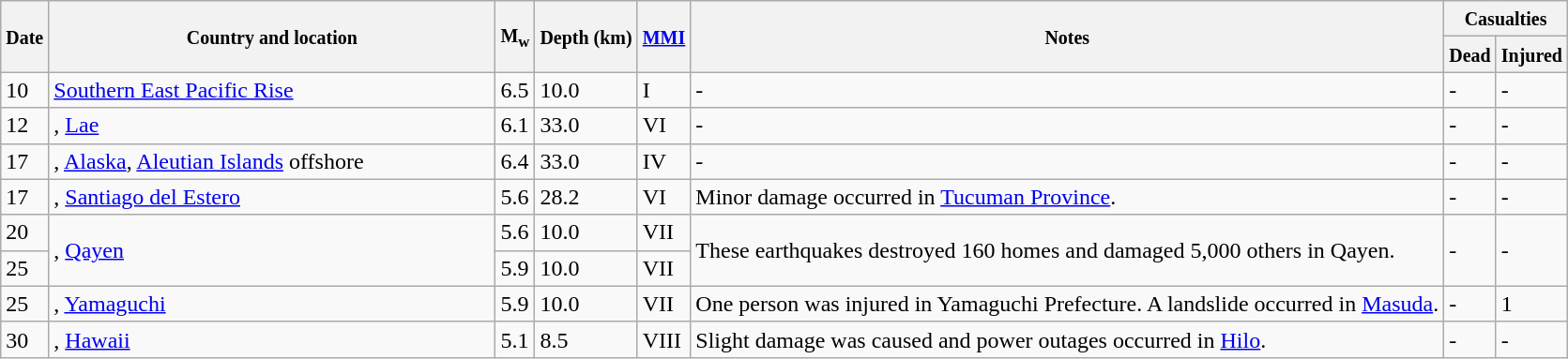<table class="wikitable sortable" style="border:1px black; margin-left:1em;">
<tr>
<th rowspan="2"><small>Date</small></th>
<th rowspan="2" style="width: 310px"><small>Country and location</small></th>
<th rowspan="2"><small>M<sub>w</sub></small></th>
<th rowspan="2"><small>Depth (km)</small></th>
<th rowspan="2"><small><a href='#'>MMI</a></small></th>
<th rowspan="2" class="unsortable"><small>Notes</small></th>
<th colspan="2"><small>Casualties</small></th>
</tr>
<tr>
<th><small>Dead</small></th>
<th><small>Injured</small></th>
</tr>
<tr>
<td>10</td>
<td><a href='#'>Southern East Pacific Rise</a></td>
<td>6.5</td>
<td>10.0</td>
<td>I</td>
<td>-</td>
<td>-</td>
<td>-</td>
</tr>
<tr>
<td>12</td>
<td>, <a href='#'>Lae</a></td>
<td>6.1</td>
<td>33.0</td>
<td>VI</td>
<td>-</td>
<td>-</td>
<td>-</td>
</tr>
<tr>
<td>17</td>
<td>, <a href='#'>Alaska</a>, <a href='#'>Aleutian Islands</a> offshore</td>
<td>6.4</td>
<td>33.0</td>
<td>IV</td>
<td>-</td>
<td>-</td>
<td>-</td>
</tr>
<tr>
<td>17</td>
<td>, <a href='#'>Santiago del Estero</a></td>
<td>5.6</td>
<td>28.2</td>
<td>VI</td>
<td>Minor damage occurred in <a href='#'>Tucuman Province</a>.</td>
<td>-</td>
<td>-</td>
</tr>
<tr>
<td>20</td>
<td rowspan="2">, <a href='#'>Qayen</a></td>
<td>5.6</td>
<td>10.0</td>
<td>VII</td>
<td rowspan="2">These earthquakes destroyed 160 homes and damaged 5,000 others in Qayen.</td>
<td rowspan="2">-</td>
<td rowspan="2">-</td>
</tr>
<tr>
<td>25</td>
<td>5.9</td>
<td>10.0</td>
<td>VII</td>
</tr>
<tr>
<td>25</td>
<td>, <a href='#'>Yamaguchi</a></td>
<td>5.9</td>
<td>10.0</td>
<td>VII</td>
<td>One person was injured in Yamaguchi Prefecture. A landslide occurred in <a href='#'>Masuda</a>.</td>
<td>-</td>
<td>1</td>
</tr>
<tr>
<td>30</td>
<td>, <a href='#'>Hawaii</a></td>
<td>5.1</td>
<td>8.5</td>
<td>VIII</td>
<td>Slight damage was caused and power outages occurred in <a href='#'>Hilo</a>.</td>
<td>-</td>
<td>-</td>
</tr>
<tr>
</tr>
</table>
